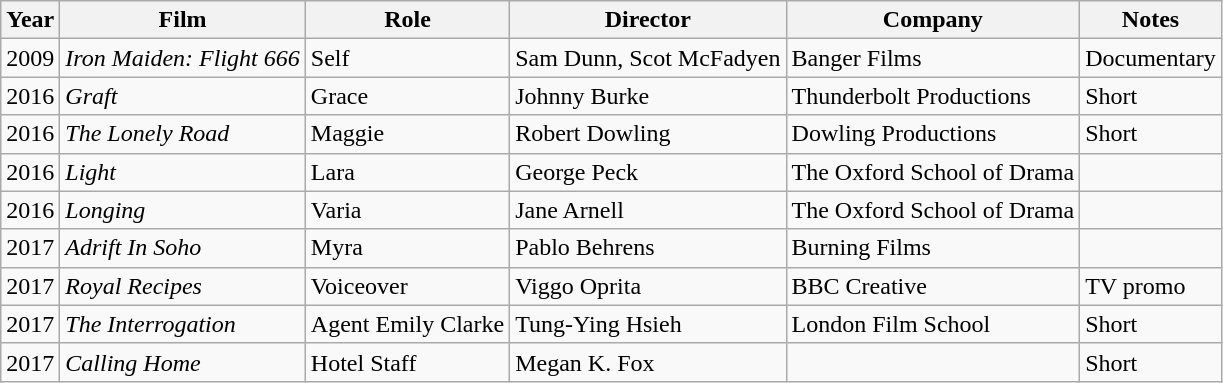<table class="wikitable sortable">
<tr>
<th>Year</th>
<th>Film</th>
<th>Role</th>
<th>Director</th>
<th>Company</th>
<th>Notes</th>
</tr>
<tr>
<td>2009</td>
<td><em>Iron Maiden: Flight 666</em></td>
<td>Self</td>
<td>Sam Dunn, Scot McFadyen</td>
<td>Banger Films</td>
<td>Documentary</td>
</tr>
<tr>
<td>2016</td>
<td><em>Graft</em></td>
<td>Grace</td>
<td>Johnny Burke</td>
<td>Thunderbolt Productions</td>
<td>Short</td>
</tr>
<tr>
<td>2016</td>
<td><em>The Lonely Road</em></td>
<td>Maggie</td>
<td>Robert Dowling</td>
<td>Dowling Productions</td>
<td>Short</td>
</tr>
<tr>
<td>2016</td>
<td><em>Light</em></td>
<td>Lara</td>
<td>George Peck</td>
<td>The Oxford School of Drama</td>
<td></td>
</tr>
<tr>
<td>2016</td>
<td><em>Longing</em></td>
<td>Varia</td>
<td>Jane Arnell</td>
<td>The Oxford School of Drama</td>
<td></td>
</tr>
<tr>
<td>2017</td>
<td><em>Adrift In Soho</em></td>
<td>Myra</td>
<td>Pablo Behrens</td>
<td>Burning Films</td>
<td></td>
</tr>
<tr>
<td>2017</td>
<td><em>Royal Recipes</em></td>
<td>Voiceover</td>
<td>Viggo Oprita</td>
<td>BBC Creative</td>
<td>TV promo</td>
</tr>
<tr>
<td>2017</td>
<td><em>The Interrogation</em></td>
<td>Agent Emily Clarke</td>
<td>Tung-Ying Hsieh</td>
<td>London Film School</td>
<td>Short</td>
</tr>
<tr>
<td>2017</td>
<td><em>Calling Home</em></td>
<td>Hotel Staff</td>
<td>Megan K. Fox</td>
<td></td>
<td>Short</td>
</tr>
</table>
